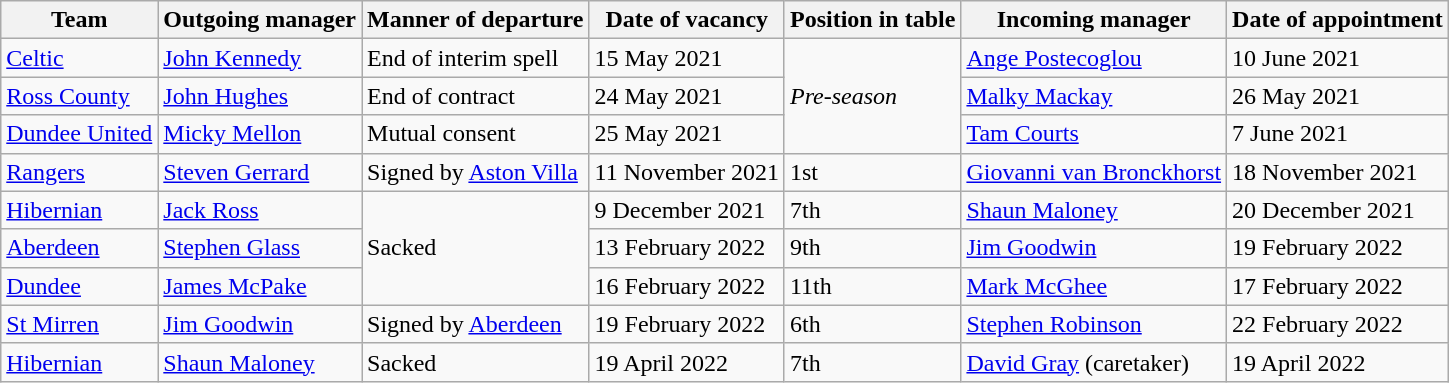<table class="wikitable sortable">
<tr>
<th>Team</th>
<th>Outgoing manager</th>
<th>Manner of departure</th>
<th>Date of vacancy</th>
<th>Position in table</th>
<th>Incoming manager</th>
<th>Date of appointment</th>
</tr>
<tr>
<td><a href='#'>Celtic</a></td>
<td> <a href='#'>John Kennedy</a></td>
<td>End of interim spell</td>
<td>15 May 2021</td>
<td rowspan="3"><em>Pre-season</em></td>
<td> <a href='#'>Ange Postecoglou</a></td>
<td>10 June 2021</td>
</tr>
<tr>
<td><a href='#'>Ross County</a></td>
<td> <a href='#'>John Hughes</a></td>
<td>End of contract</td>
<td>24 May 2021</td>
<td> <a href='#'>Malky Mackay</a></td>
<td>26 May 2021</td>
</tr>
<tr>
<td><a href='#'>Dundee United</a></td>
<td> <a href='#'>Micky Mellon</a></td>
<td>Mutual consent</td>
<td>25 May 2021</td>
<td> <a href='#'>Tam Courts</a></td>
<td>7 June 2021</td>
</tr>
<tr>
<td><a href='#'>Rangers</a></td>
<td> <a href='#'>Steven Gerrard</a></td>
<td>Signed by <a href='#'>Aston Villa</a></td>
<td>11 November 2021</td>
<td>1st</td>
<td> <a href='#'>Giovanni van Bronckhorst</a></td>
<td>18 November 2021</td>
</tr>
<tr>
<td><a href='#'>Hibernian</a></td>
<td> <a href='#'>Jack Ross</a></td>
<td rowspan=3>Sacked</td>
<td>9 December 2021</td>
<td>7th</td>
<td> <a href='#'>Shaun Maloney</a></td>
<td>20 December 2021</td>
</tr>
<tr>
<td><a href='#'>Aberdeen</a></td>
<td> <a href='#'>Stephen Glass</a></td>
<td>13 February 2022</td>
<td>9th</td>
<td> <a href='#'>Jim Goodwin</a></td>
<td>19 February 2022</td>
</tr>
<tr>
<td><a href='#'>Dundee</a></td>
<td> <a href='#'>James McPake</a></td>
<td>16 February 2022</td>
<td>11th</td>
<td> <a href='#'>Mark McGhee</a></td>
<td>17 February 2022</td>
</tr>
<tr>
<td><a href='#'>St Mirren</a></td>
<td> <a href='#'>Jim Goodwin</a></td>
<td>Signed by <a href='#'>Aberdeen</a></td>
<td>19 February 2022</td>
<td>6th</td>
<td> <a href='#'>Stephen Robinson</a></td>
<td>22 February 2022</td>
</tr>
<tr>
<td><a href='#'>Hibernian</a></td>
<td> <a href='#'>Shaun Maloney</a></td>
<td>Sacked</td>
<td>19 April 2022</td>
<td>7th</td>
<td> <a href='#'>David Gray</a> (caretaker)</td>
<td>19 April 2022</td>
</tr>
</table>
